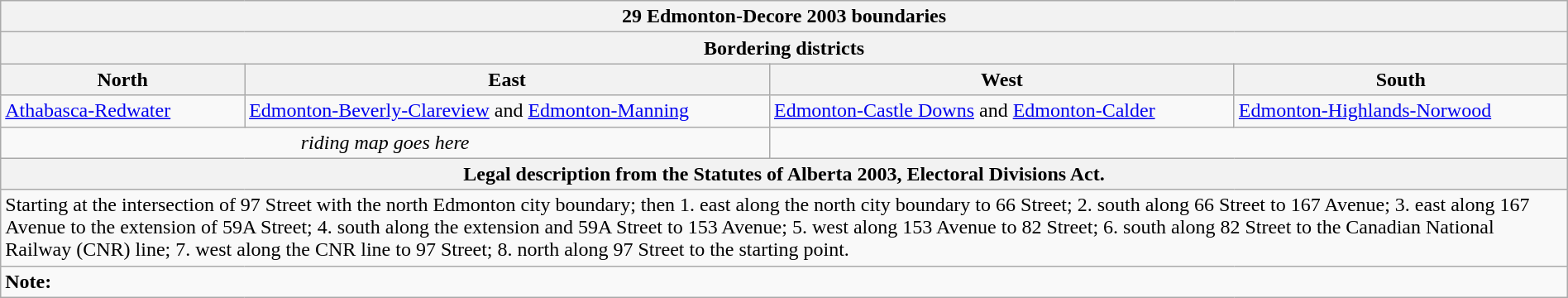<table class="wikitable collapsible collapsed" style="width:100%;">
<tr>
<th colspan=4>29 Edmonton-Decore 2003 boundaries</th>
</tr>
<tr>
<th colspan=4>Bordering districts</th>
</tr>
<tr>
<th>North</th>
<th>East</th>
<th>West</th>
<th>South</th>
</tr>
<tr>
<td><a href='#'>Athabasca-Redwater</a></td>
<td><a href='#'>Edmonton-Beverly-Clareview</a> and <a href='#'>Edmonton-Manning</a></td>
<td><a href='#'>Edmonton-Castle Downs</a> and <a href='#'>Edmonton-Calder</a></td>
<td><a href='#'>Edmonton-Highlands-Norwood</a></td>
</tr>
<tr>
<td colspan=2 align=center><em>riding map goes here</em></td>
<td colspan=2 align=center></td>
</tr>
<tr>
<th colspan=4>Legal description from the Statutes of Alberta 2003, Electoral Divisions Act.</th>
</tr>
<tr>
<td colspan=4>Starting at the intersection of 97 Street with the north Edmonton city boundary; then 1. east along the north city boundary to 66 Street; 2. south along 66 Street to 167 Avenue; 3. east along 167 Avenue to the extension of 59A Street; 4. south along the extension and 59A Street to 153 Avenue; 5. west along 153 Avenue to 82 Street; 6. south along 82 Street to the Canadian National Railway (CNR) line; 7. west along the CNR line to 97 Street; 8. north along 97 Street to the starting point.</td>
</tr>
<tr>
<td colspan=4><strong>Note:</strong></td>
</tr>
</table>
